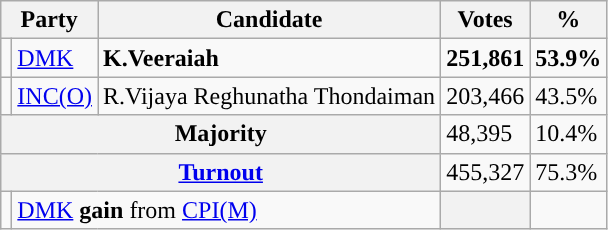<table class="wikitable">
<tr>
<th colspan="2">Party</th>
<th>Candidate</th>
<th>Votes</th>
<th>%</th>
</tr>
<tr>
<td></td>
<td><a href='#'>DMK</a></td>
<td><strong>K.Veeraiah</strong></td>
<td><strong>251,861</strong></td>
<td><strong>53.9%</strong></td>
</tr>
<tr>
<td></td>
<td><a href='#'>INC(O)</a></td>
<td>R.Vijaya Reghunatha Thondaiman</td>
<td>203,466</td>
<td>43.5%</td>
</tr>
<tr>
<th colspan="3">Majority</th>
<td>48,395</td>
<td>10.4%</td>
</tr>
<tr>
<th colspan="3"><a href='#'>Turnout</a></th>
<td>455,327</td>
<td>75.3%</td>
</tr>
<tr>
<td></td>
<td colspan="2"><a href='#'>DMK</a> <strong>gain</strong> from <a href='#'>CPI(M)</a></td>
<th></th>
<td></td>
</tr>
</table>
